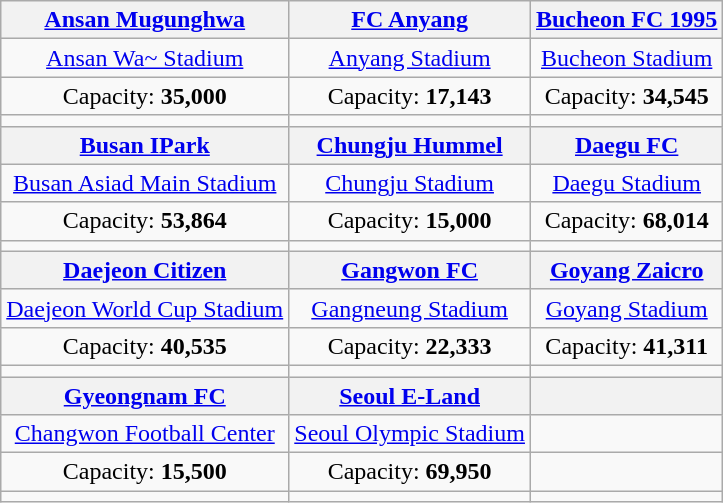<table class="wikitable" style="text-align:center">
<tr>
<th><a href='#'>Ansan Mugunghwa</a></th>
<th><a href='#'>FC Anyang</a></th>
<th><a href='#'>Bucheon FC 1995</a></th>
</tr>
<tr>
<td><a href='#'>Ansan Wa~ Stadium</a></td>
<td><a href='#'>Anyang Stadium</a></td>
<td><a href='#'>Bucheon Stadium</a></td>
</tr>
<tr>
<td>Capacity: <strong>35,000</strong></td>
<td>Capacity: <strong>17,143</strong></td>
<td>Capacity: <strong>34,545</strong></td>
</tr>
<tr>
<td></td>
<td></td>
<td></td>
</tr>
<tr>
<th><a href='#'>Busan IPark</a></th>
<th><a href='#'>Chungju Hummel</a></th>
<th><a href='#'>Daegu FC</a></th>
</tr>
<tr>
<td><a href='#'>Busan Asiad Main Stadium</a></td>
<td><a href='#'>Chungju Stadium</a></td>
<td><a href='#'>Daegu Stadium</a></td>
</tr>
<tr>
<td>Capacity: <strong>53,864</strong></td>
<td>Capacity: <strong>15,000</strong></td>
<td>Capacity: <strong>68,014</strong></td>
</tr>
<tr>
<td></td>
<td></td>
<td></td>
</tr>
<tr>
<th><a href='#'>Daejeon Citizen</a></th>
<th><a href='#'>Gangwon FC</a></th>
<th><a href='#'>Goyang Zaicro</a></th>
</tr>
<tr>
<td><a href='#'>Daejeon World Cup Stadium</a></td>
<td><a href='#'>Gangneung Stadium</a></td>
<td><a href='#'>Goyang Stadium</a></td>
</tr>
<tr>
<td>Capacity: <strong>40,535</strong></td>
<td>Capacity: <strong>22,333</strong></td>
<td>Capacity: <strong>41,311</strong></td>
</tr>
<tr>
<td></td>
<td></td>
<td></td>
</tr>
<tr>
<th><a href='#'>Gyeongnam FC</a></th>
<th><a href='#'>Seoul E-Land</a></th>
<th></th>
</tr>
<tr>
<td><a href='#'>Changwon Football Center</a></td>
<td><a href='#'>Seoul Olympic Stadium</a></td>
<td></td>
</tr>
<tr>
<td>Capacity: <strong>15,500</strong></td>
<td>Capacity: <strong>69,950</strong></td>
<td></td>
</tr>
<tr>
<td></td>
<td></td>
<td></td>
</tr>
</table>
